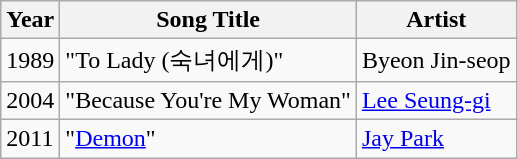<table class="wikitable sortable" border="1">
<tr>
<th>Year</th>
<th>Song Title</th>
<th>Artist</th>
</tr>
<tr>
<td>1989</td>
<td>"To Lady (숙녀에게)"</td>
<td>Byeon Jin-seop</td>
</tr>
<tr>
<td>2004</td>
<td>"Because You're My Woman"</td>
<td><a href='#'>Lee Seung-gi</a></td>
</tr>
<tr>
<td>2011</td>
<td>"<a href='#'>Demon</a>"</td>
<td><a href='#'>Jay Park</a></td>
</tr>
</table>
